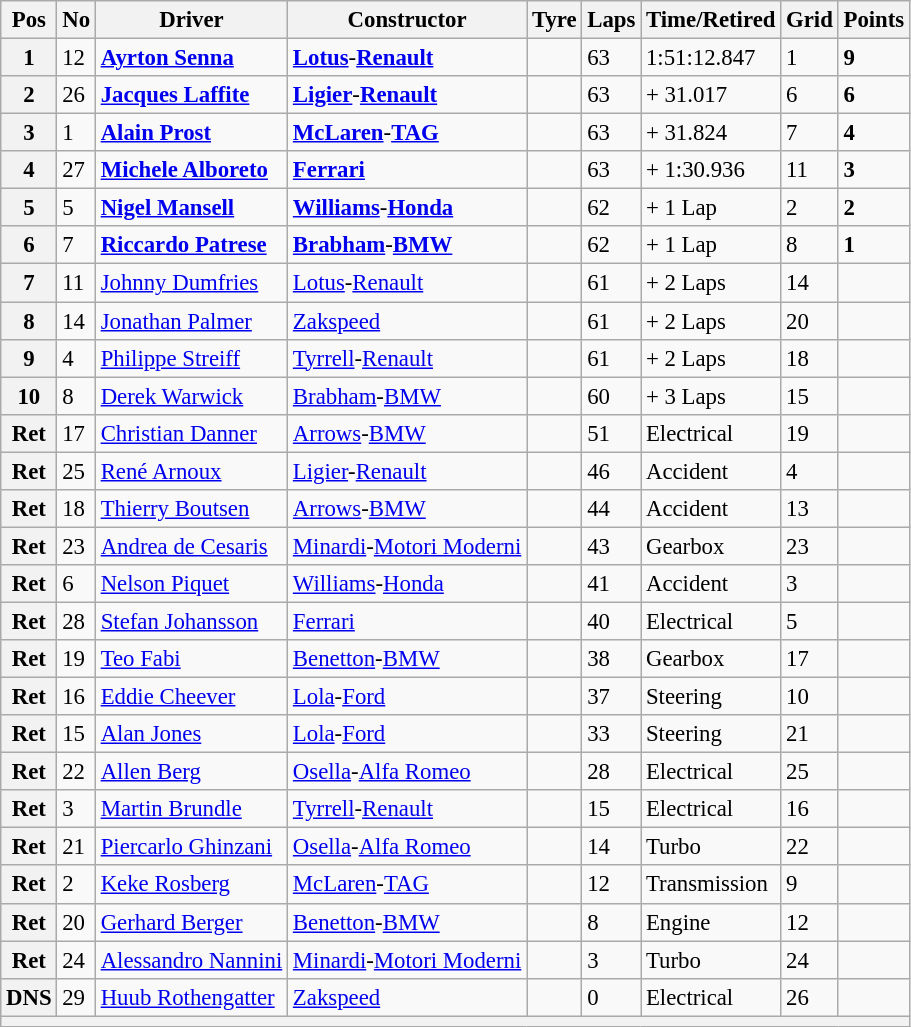<table class="wikitable" style="font-size: 95%;">
<tr>
<th>Pos</th>
<th>No</th>
<th>Driver</th>
<th>Constructor</th>
<th>Tyre</th>
<th>Laps</th>
<th>Time/Retired</th>
<th>Grid</th>
<th>Points</th>
</tr>
<tr>
<th>1</th>
<td>12</td>
<td> <strong><a href='#'>Ayrton Senna</a></strong></td>
<td><strong><a href='#'>Lotus</a></strong>-<strong><a href='#'>Renault</a></strong></td>
<td></td>
<td>63</td>
<td>1:51:12.847</td>
<td>1</td>
<td><strong>9</strong></td>
</tr>
<tr>
<th>2</th>
<td>26</td>
<td> <strong><a href='#'>Jacques Laffite</a></strong></td>
<td><strong><a href='#'>Ligier</a></strong>-<strong><a href='#'>Renault</a></strong></td>
<td></td>
<td>63</td>
<td>+ 31.017</td>
<td>6</td>
<td><strong>6</strong></td>
</tr>
<tr>
<th>3</th>
<td>1</td>
<td> <strong><a href='#'>Alain Prost</a></strong></td>
<td><strong><a href='#'>McLaren</a></strong>-<strong><a href='#'>TAG</a></strong></td>
<td></td>
<td>63</td>
<td>+ 31.824</td>
<td>7</td>
<td><strong>4</strong></td>
</tr>
<tr>
<th>4</th>
<td>27</td>
<td> <strong><a href='#'>Michele Alboreto</a></strong></td>
<td><strong><a href='#'>Ferrari</a></strong></td>
<td></td>
<td>63</td>
<td>+ 1:30.936</td>
<td>11</td>
<td><strong>3</strong></td>
</tr>
<tr>
<th>5</th>
<td>5</td>
<td> <strong><a href='#'>Nigel Mansell</a></strong></td>
<td><strong><a href='#'>Williams</a></strong>-<strong><a href='#'>Honda</a></strong></td>
<td></td>
<td>62</td>
<td>+ 1 Lap</td>
<td>2</td>
<td><strong>2</strong></td>
</tr>
<tr>
<th>6</th>
<td>7</td>
<td> <strong><a href='#'>Riccardo Patrese</a></strong></td>
<td><strong><a href='#'>Brabham</a></strong>-<strong><a href='#'>BMW</a></strong></td>
<td></td>
<td>62</td>
<td>+ 1 Lap</td>
<td>8</td>
<td><strong>1</strong></td>
</tr>
<tr>
<th>7</th>
<td>11</td>
<td> <a href='#'>Johnny Dumfries</a></td>
<td><a href='#'>Lotus</a>-<a href='#'>Renault</a></td>
<td></td>
<td>61</td>
<td>+ 2 Laps</td>
<td>14</td>
<td> </td>
</tr>
<tr>
<th>8</th>
<td>14</td>
<td> <a href='#'>Jonathan Palmer</a></td>
<td><a href='#'>Zakspeed</a></td>
<td></td>
<td>61</td>
<td>+ 2 Laps</td>
<td>20</td>
<td> </td>
</tr>
<tr>
<th>9</th>
<td>4</td>
<td> <a href='#'>Philippe Streiff</a></td>
<td><a href='#'>Tyrrell</a>-<a href='#'>Renault</a></td>
<td></td>
<td>61</td>
<td>+ 2 Laps</td>
<td>18</td>
<td> </td>
</tr>
<tr>
<th>10</th>
<td>8</td>
<td> <a href='#'>Derek Warwick</a></td>
<td><a href='#'>Brabham</a>-<a href='#'>BMW</a></td>
<td></td>
<td>60</td>
<td>+ 3 Laps</td>
<td>15</td>
<td> </td>
</tr>
<tr>
<th>Ret</th>
<td>17</td>
<td> <a href='#'>Christian Danner</a></td>
<td><a href='#'>Arrows</a>-<a href='#'>BMW</a></td>
<td></td>
<td>51</td>
<td>Electrical</td>
<td>19</td>
<td> </td>
</tr>
<tr>
<th>Ret</th>
<td>25</td>
<td> <a href='#'>René Arnoux</a></td>
<td><a href='#'>Ligier</a>-<a href='#'>Renault</a></td>
<td></td>
<td>46</td>
<td>Accident</td>
<td>4</td>
<td> </td>
</tr>
<tr>
<th>Ret</th>
<td>18</td>
<td> <a href='#'>Thierry Boutsen</a></td>
<td><a href='#'>Arrows</a>-<a href='#'>BMW</a></td>
<td></td>
<td>44</td>
<td>Accident</td>
<td>13</td>
<td> </td>
</tr>
<tr>
<th>Ret</th>
<td>23</td>
<td> <a href='#'>Andrea de Cesaris</a></td>
<td><a href='#'>Minardi</a>-<a href='#'>Motori Moderni</a></td>
<td></td>
<td>43</td>
<td>Gearbox</td>
<td>23</td>
<td> </td>
</tr>
<tr>
<th>Ret</th>
<td>6</td>
<td> <a href='#'>Nelson Piquet</a></td>
<td><a href='#'>Williams</a>-<a href='#'>Honda</a></td>
<td></td>
<td>41</td>
<td>Accident</td>
<td>3</td>
<td> </td>
</tr>
<tr>
<th>Ret</th>
<td>28</td>
<td> <a href='#'>Stefan Johansson</a></td>
<td><a href='#'>Ferrari</a></td>
<td></td>
<td>40</td>
<td>Electrical</td>
<td>5</td>
<td> </td>
</tr>
<tr>
<th>Ret</th>
<td>19</td>
<td> <a href='#'>Teo Fabi</a></td>
<td><a href='#'>Benetton</a>-<a href='#'>BMW</a></td>
<td></td>
<td>38</td>
<td>Gearbox</td>
<td>17</td>
<td> </td>
</tr>
<tr>
<th>Ret</th>
<td>16</td>
<td> <a href='#'>Eddie Cheever</a></td>
<td><a href='#'>Lola</a>-<a href='#'>Ford</a></td>
<td></td>
<td>37</td>
<td>Steering</td>
<td>10</td>
<td> </td>
</tr>
<tr>
<th>Ret</th>
<td>15</td>
<td> <a href='#'>Alan Jones</a></td>
<td><a href='#'>Lola</a>-<a href='#'>Ford</a></td>
<td></td>
<td>33</td>
<td>Steering</td>
<td>21</td>
<td> </td>
</tr>
<tr>
<th>Ret</th>
<td>22</td>
<td> <a href='#'>Allen Berg</a></td>
<td><a href='#'>Osella</a>-<a href='#'>Alfa Romeo</a></td>
<td></td>
<td>28</td>
<td>Electrical</td>
<td>25</td>
<td> </td>
</tr>
<tr>
<th>Ret</th>
<td>3</td>
<td> <a href='#'>Martin Brundle</a></td>
<td><a href='#'>Tyrrell</a>-<a href='#'>Renault</a></td>
<td></td>
<td>15</td>
<td>Electrical</td>
<td>16</td>
<td> </td>
</tr>
<tr>
<th>Ret</th>
<td>21</td>
<td> <a href='#'>Piercarlo Ghinzani</a></td>
<td><a href='#'>Osella</a>-<a href='#'>Alfa Romeo</a></td>
<td></td>
<td>14</td>
<td>Turbo</td>
<td>22</td>
<td> </td>
</tr>
<tr>
<th>Ret</th>
<td>2</td>
<td> <a href='#'>Keke Rosberg</a></td>
<td><a href='#'>McLaren</a>-<a href='#'>TAG</a></td>
<td></td>
<td>12</td>
<td>Transmission</td>
<td>9</td>
<td> </td>
</tr>
<tr>
<th>Ret</th>
<td>20</td>
<td> <a href='#'>Gerhard Berger</a></td>
<td><a href='#'>Benetton</a>-<a href='#'>BMW</a></td>
<td></td>
<td>8</td>
<td>Engine</td>
<td>12</td>
<td> </td>
</tr>
<tr>
<th>Ret</th>
<td>24</td>
<td> <a href='#'>Alessandro Nannini</a></td>
<td><a href='#'>Minardi</a>-<a href='#'>Motori Moderni</a></td>
<td></td>
<td>3</td>
<td>Turbo</td>
<td>24</td>
<td> </td>
</tr>
<tr>
<th>DNS</th>
<td>29</td>
<td> <a href='#'>Huub Rothengatter</a></td>
<td><a href='#'>Zakspeed</a></td>
<td></td>
<td>0</td>
<td>Electrical</td>
<td>26</td>
<td> </td>
</tr>
<tr>
<th colspan="9"></th>
</tr>
</table>
